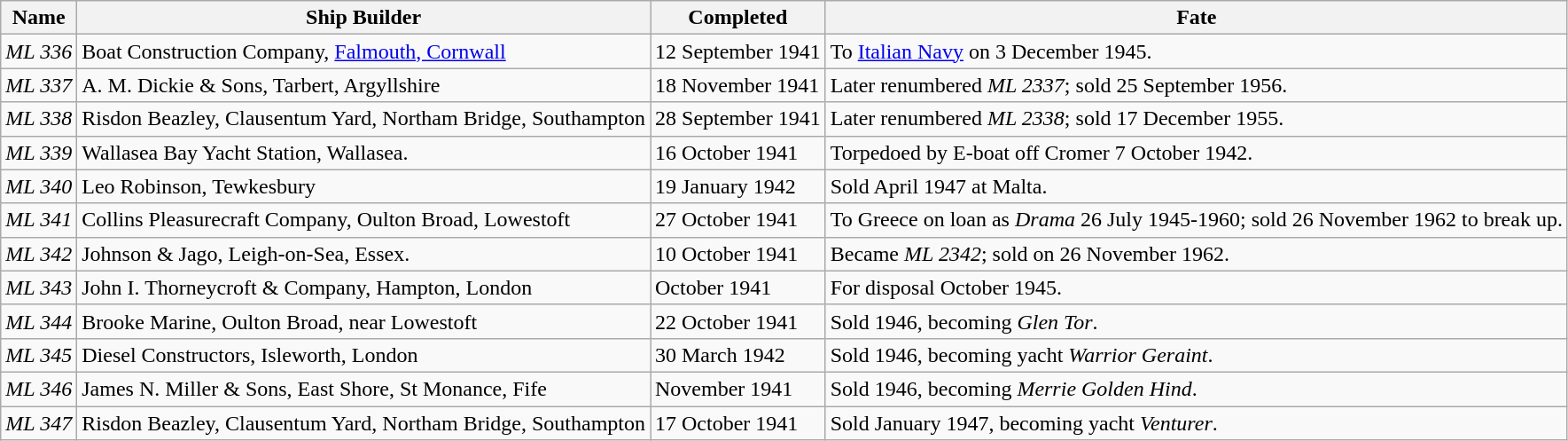<table class="wikitable" style="text-align:left">
<tr>
<th>Name</th>
<th>Ship Builder</th>
<th>Completed</th>
<th>Fate</th>
</tr>
<tr>
<td><em>ML 336</em></td>
<td>Boat Construction Company, <a href='#'>Falmouth, Cornwall</a></td>
<td>12 September 1941</td>
<td>To <a href='#'>Italian Navy</a> on 3 December 1945.</td>
</tr>
<tr>
<td><em>ML 337</em></td>
<td>A. M. Dickie & Sons, Tarbert, Argyllshire</td>
<td>18 November 1941</td>
<td>Later renumbered <em>ML 2337</em>; sold 25 September 1956.</td>
</tr>
<tr>
<td><em>ML 338</em></td>
<td>Risdon Beazley, Clausentum Yard, Northam Bridge, Southampton</td>
<td>28 September 1941</td>
<td>Later renumbered <em>ML 2338</em>; sold 17 December 1955.</td>
</tr>
<tr>
<td><em>ML 339</em></td>
<td>Wallasea Bay Yacht Station, Wallasea.</td>
<td>16 October 1941</td>
<td>Torpedoed by E-boat off Cromer 7 October 1942.</td>
</tr>
<tr>
<td><em>ML 340</em></td>
<td>Leo Robinson, Tewkesbury</td>
<td>19 January 1942</td>
<td>Sold April 1947 at Malta.</td>
</tr>
<tr>
<td><em>ML 341</em></td>
<td>Collins Pleasurecraft Company, Oulton Broad, Lowestoft</td>
<td>27 October 1941</td>
<td>To Greece on loan as <em>Drama</em> 26 July 1945-1960; sold 26 November 1962 to break up.</td>
</tr>
<tr>
<td><em>ML 342</em></td>
<td>Johnson & Jago, Leigh-on-Sea, Essex.</td>
<td>10 October 1941</td>
<td>Became <em>ML 2342</em>; sold on 26 November 1962.</td>
</tr>
<tr>
<td><em>ML 343</em></td>
<td>John I. Thorneycroft & Company, Hampton, London</td>
<td>October 1941</td>
<td>For disposal October 1945.</td>
</tr>
<tr>
<td><em>ML 344</em></td>
<td>Brooke Marine, Oulton Broad, near Lowestoft</td>
<td>22 October 1941</td>
<td>Sold 1946, becoming <em>Glen Tor</em>.</td>
</tr>
<tr>
<td><em>ML 345</em></td>
<td>Diesel Constructors, Isleworth, London</td>
<td>30 March 1942</td>
<td>Sold 1946, becoming yacht <em>Warrior Geraint</em>.</td>
</tr>
<tr>
<td><em>ML 346</em></td>
<td>James N. Miller & Sons, East Shore, St Monance, Fife</td>
<td>November 1941</td>
<td>Sold 1946, becoming <em>Merrie Golden Hind</em>.</td>
</tr>
<tr>
<td><em>ML 347</em></td>
<td>Risdon Beazley, Clausentum Yard, Northam Bridge, Southampton</td>
<td>17 October 1941</td>
<td>Sold January 1947, becoming yacht <em>Venturer</em>.</td>
</tr>
</table>
